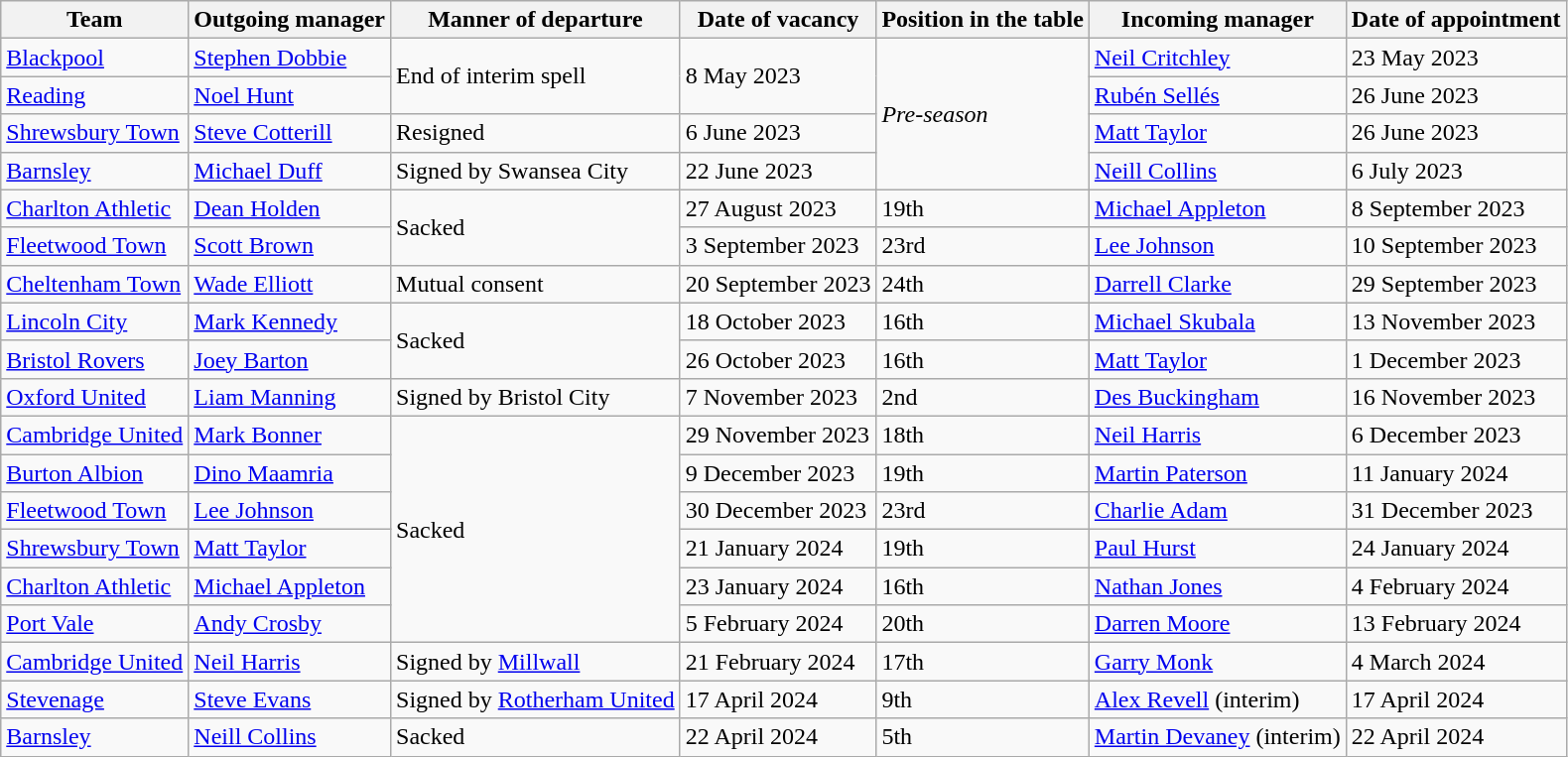<table class="wikitable">
<tr>
<th>Team</th>
<th>Outgoing manager</th>
<th>Manner of departure</th>
<th>Date of vacancy</th>
<th>Position in the table</th>
<th>Incoming manager</th>
<th>Date of appointment</th>
</tr>
<tr>
<td><a href='#'>Blackpool</a></td>
<td> <a href='#'>Stephen Dobbie</a></td>
<td rowspan="2">End of interim spell</td>
<td rowspan="2">8 May 2023</td>
<td rowspan="4"><em>Pre-season</em></td>
<td> <a href='#'>Neil Critchley</a></td>
<td>23 May 2023</td>
</tr>
<tr>
<td><a href='#'>Reading</a></td>
<td> <a href='#'>Noel Hunt</a></td>
<td> <a href='#'>Rubén Sellés</a></td>
<td>26 June 2023</td>
</tr>
<tr>
<td><a href='#'>Shrewsbury Town</a></td>
<td> <a href='#'>Steve Cotterill</a></td>
<td>Resigned</td>
<td>6 June 2023</td>
<td> <a href='#'>Matt Taylor</a></td>
<td>26 June 2023</td>
</tr>
<tr>
<td><a href='#'>Barnsley</a></td>
<td> <a href='#'>Michael Duff</a></td>
<td>Signed by Swansea City</td>
<td>22 June 2023</td>
<td> <a href='#'>Neill Collins</a></td>
<td>6 July 2023</td>
</tr>
<tr>
<td><a href='#'>Charlton Athletic</a></td>
<td> <a href='#'>Dean Holden</a></td>
<td rowspan="2">Sacked</td>
<td>27 August 2023</td>
<td>19th</td>
<td> <a href='#'>Michael Appleton</a></td>
<td>8 September 2023</td>
</tr>
<tr>
<td><a href='#'>Fleetwood Town</a></td>
<td> <a href='#'>Scott Brown</a></td>
<td>3 September 2023</td>
<td>23rd</td>
<td> <a href='#'>Lee Johnson</a></td>
<td>10 September 2023</td>
</tr>
<tr>
<td><a href='#'>Cheltenham Town</a></td>
<td> <a href='#'>Wade Elliott</a></td>
<td>Mutual consent</td>
<td>20 September 2023</td>
<td>24th</td>
<td> <a href='#'>Darrell Clarke</a></td>
<td>29 September 2023</td>
</tr>
<tr>
<td><a href='#'>Lincoln City</a></td>
<td> <a href='#'>Mark Kennedy</a></td>
<td rowspan="2">Sacked</td>
<td>18 October 2023</td>
<td>16th</td>
<td> <a href='#'>Michael Skubala</a></td>
<td>13 November 2023</td>
</tr>
<tr>
<td><a href='#'>Bristol Rovers</a></td>
<td> <a href='#'>Joey Barton</a></td>
<td>26 October 2023</td>
<td>16th</td>
<td> <a href='#'>Matt Taylor</a></td>
<td>1 December 2023</td>
</tr>
<tr>
<td><a href='#'>Oxford United</a></td>
<td> <a href='#'>Liam Manning</a></td>
<td>Signed by Bristol City</td>
<td>7 November 2023</td>
<td>2nd</td>
<td> <a href='#'>Des Buckingham</a></td>
<td>16 November 2023</td>
</tr>
<tr>
<td><a href='#'>Cambridge United</a></td>
<td> <a href='#'>Mark Bonner</a></td>
<td rowspan="6">Sacked</td>
<td>29 November 2023</td>
<td>18th</td>
<td> <a href='#'>Neil Harris</a></td>
<td>6 December 2023</td>
</tr>
<tr>
<td><a href='#'>Burton Albion</a></td>
<td> <a href='#'>Dino Maamria</a></td>
<td>9 December 2023</td>
<td>19th</td>
<td> <a href='#'>Martin Paterson</a></td>
<td>11 January 2024</td>
</tr>
<tr>
<td><a href='#'>Fleetwood Town</a></td>
<td> <a href='#'>Lee Johnson</a></td>
<td>30 December 2023</td>
<td>23rd</td>
<td> <a href='#'>Charlie Adam</a></td>
<td>31 December 2023</td>
</tr>
<tr>
<td><a href='#'>Shrewsbury Town</a></td>
<td> <a href='#'>Matt Taylor</a></td>
<td>21 January 2024</td>
<td>19th</td>
<td> <a href='#'>Paul Hurst</a></td>
<td>24 January 2024</td>
</tr>
<tr>
<td><a href='#'>Charlton Athletic</a></td>
<td> <a href='#'>Michael Appleton</a></td>
<td>23 January 2024</td>
<td>16th</td>
<td> <a href='#'>Nathan Jones</a></td>
<td>4 February 2024</td>
</tr>
<tr>
<td><a href='#'>Port Vale</a></td>
<td> <a href='#'>Andy Crosby</a></td>
<td>5 February 2024</td>
<td>20th</td>
<td> <a href='#'>Darren Moore</a></td>
<td>13 February 2024</td>
</tr>
<tr>
<td><a href='#'>Cambridge United</a></td>
<td> <a href='#'>Neil Harris</a></td>
<td>Signed by <a href='#'>Millwall</a></td>
<td>21 February 2024</td>
<td>17th</td>
<td> <a href='#'>Garry Monk</a></td>
<td>4 March 2024</td>
</tr>
<tr>
<td><a href='#'>Stevenage</a></td>
<td> <a href='#'>Steve Evans</a></td>
<td>Signed by <a href='#'>Rotherham United</a></td>
<td>17 April 2024</td>
<td>9th</td>
<td> <a href='#'>Alex Revell</a> (interim)</td>
<td>17 April 2024</td>
</tr>
<tr>
<td><a href='#'>Barnsley</a></td>
<td> <a href='#'>Neill Collins</a></td>
<td>Sacked</td>
<td>22 April 2024</td>
<td>5th</td>
<td> <a href='#'>Martin Devaney</a> (interim)</td>
<td>22 April 2024</td>
</tr>
</table>
